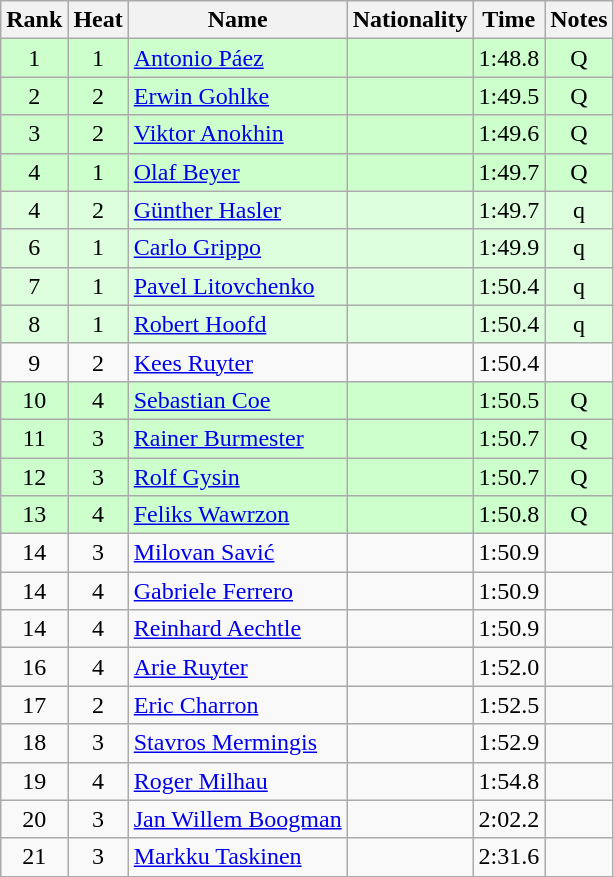<table class="wikitable sortable" style="text-align:center">
<tr>
<th>Rank</th>
<th>Heat</th>
<th>Name</th>
<th>Nationality</th>
<th>Time</th>
<th>Notes</th>
</tr>
<tr bgcolor=ccffcc>
<td>1</td>
<td>1</td>
<td align="left"><a href='#'>Antonio Páez</a></td>
<td align=left></td>
<td>1:48.8</td>
<td>Q</td>
</tr>
<tr bgcolor=ccffcc>
<td>2</td>
<td>2</td>
<td align="left"><a href='#'>Erwin Gohlke</a></td>
<td align=left></td>
<td>1:49.5</td>
<td>Q</td>
</tr>
<tr bgcolor=ccffcc>
<td>3</td>
<td>2</td>
<td align="left"><a href='#'>Viktor Anokhin</a></td>
<td align=left></td>
<td>1:49.6</td>
<td>Q</td>
</tr>
<tr bgcolor=ccffcc>
<td>4</td>
<td>1</td>
<td align="left"><a href='#'>Olaf Beyer</a></td>
<td align=left></td>
<td>1:49.7</td>
<td>Q</td>
</tr>
<tr bgcolor=ddffdd>
<td>4</td>
<td>2</td>
<td align="left"><a href='#'>Günther Hasler</a></td>
<td align=left></td>
<td>1:49.7</td>
<td>q</td>
</tr>
<tr bgcolor=ddffdd>
<td>6</td>
<td>1</td>
<td align="left"><a href='#'>Carlo Grippo</a></td>
<td align=left></td>
<td>1:49.9</td>
<td>q</td>
</tr>
<tr bgcolor=ddffdd>
<td>7</td>
<td>1</td>
<td align="left"><a href='#'>Pavel Litovchenko</a></td>
<td align=left></td>
<td>1:50.4</td>
<td>q</td>
</tr>
<tr bgcolor=ddffdd>
<td>8</td>
<td>1</td>
<td align="left"><a href='#'>Robert Hoofd</a></td>
<td align=left></td>
<td>1:50.4</td>
<td>q</td>
</tr>
<tr>
<td>9</td>
<td>2</td>
<td align="left"><a href='#'>Kees Ruyter</a></td>
<td align=left></td>
<td>1:50.4</td>
<td></td>
</tr>
<tr bgcolor=ccffcc>
<td>10</td>
<td>4</td>
<td align="left"><a href='#'>Sebastian Coe</a></td>
<td align=left></td>
<td>1:50.5</td>
<td>Q</td>
</tr>
<tr bgcolor=ccffcc>
<td>11</td>
<td>3</td>
<td align="left"><a href='#'>Rainer Burmester</a></td>
<td align=left></td>
<td>1:50.7</td>
<td>Q</td>
</tr>
<tr bgcolor=ccffcc>
<td>12</td>
<td>3</td>
<td align="left"><a href='#'>Rolf Gysin</a></td>
<td align=left></td>
<td>1:50.7</td>
<td>Q</td>
</tr>
<tr bgcolor=ccffcc>
<td>13</td>
<td>4</td>
<td align="left"><a href='#'>Feliks Wawrzon</a></td>
<td align=left></td>
<td>1:50.8</td>
<td>Q</td>
</tr>
<tr>
<td>14</td>
<td>3</td>
<td align="left"><a href='#'>Milovan Savić</a></td>
<td align=left></td>
<td>1:50.9</td>
<td></td>
</tr>
<tr>
<td>14</td>
<td>4</td>
<td align="left"><a href='#'>Gabriele Ferrero</a></td>
<td align=left></td>
<td>1:50.9</td>
<td></td>
</tr>
<tr>
<td>14</td>
<td>4</td>
<td align="left"><a href='#'>Reinhard Aechtle</a></td>
<td align=left></td>
<td>1:50.9</td>
<td></td>
</tr>
<tr>
<td>16</td>
<td>4</td>
<td align="left"><a href='#'>Arie Ruyter</a></td>
<td align=left></td>
<td>1:52.0</td>
<td></td>
</tr>
<tr>
<td>17</td>
<td>2</td>
<td align="left"><a href='#'>Eric Charron</a></td>
<td align=left></td>
<td>1:52.5</td>
<td></td>
</tr>
<tr>
<td>18</td>
<td>3</td>
<td align="left"><a href='#'>Stavros Mermingis</a></td>
<td align=left></td>
<td>1:52.9</td>
<td></td>
</tr>
<tr>
<td>19</td>
<td>4</td>
<td align="left"><a href='#'>Roger Milhau</a></td>
<td align=left></td>
<td>1:54.8</td>
<td></td>
</tr>
<tr>
<td>20</td>
<td>3</td>
<td align="left"><a href='#'>Jan Willem Boogman</a></td>
<td align=left></td>
<td>2:02.2</td>
<td></td>
</tr>
<tr>
<td>21</td>
<td>3</td>
<td align="left"><a href='#'>Markku Taskinen</a></td>
<td align=left></td>
<td>2:31.6</td>
<td></td>
</tr>
</table>
